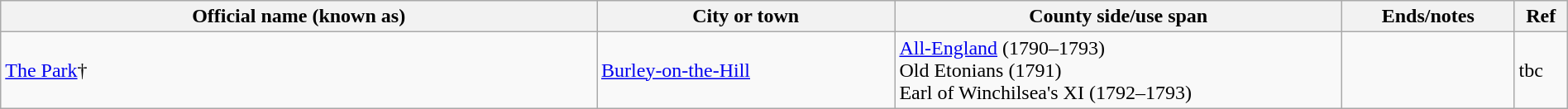<table class="wikitable" style="width:100%;">
<tr>
<th style="width:20%;">Official name (known as)</th>
<th style="width:10%;">City or town</th>
<th style="width:15%;">County side/use span</th>
<th width=5%>Ends/notes</th>
<th width=1%>Ref</th>
</tr>
<tr>
<td><a href='#'>The Park</a>†</td>
<td><a href='#'>Burley-on-the-Hill</a></td>
<td><a href='#'>All-England</a> (1790–1793)<br>Old Etonians (1791)<br>	Earl of Winchilsea's XI (1792–1793)</td>
<td></td>
<td>tbc</td>
</tr>
</table>
